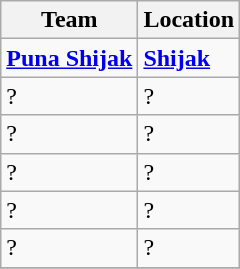<table class="wikitable sortable">
<tr>
<th>Team</th>
<th>Location</th>
</tr>
<tr>
<td><strong><a href='#'>Puna Shijak</a></strong></td>
<td><strong><a href='#'>Shijak</a></strong></td>
</tr>
<tr>
<td>?</td>
<td>?</td>
</tr>
<tr>
<td>?</td>
<td>?</td>
</tr>
<tr>
<td>?</td>
<td>?</td>
</tr>
<tr>
<td>?</td>
<td>?</td>
</tr>
<tr>
<td>?</td>
<td>?</td>
</tr>
<tr>
</tr>
</table>
